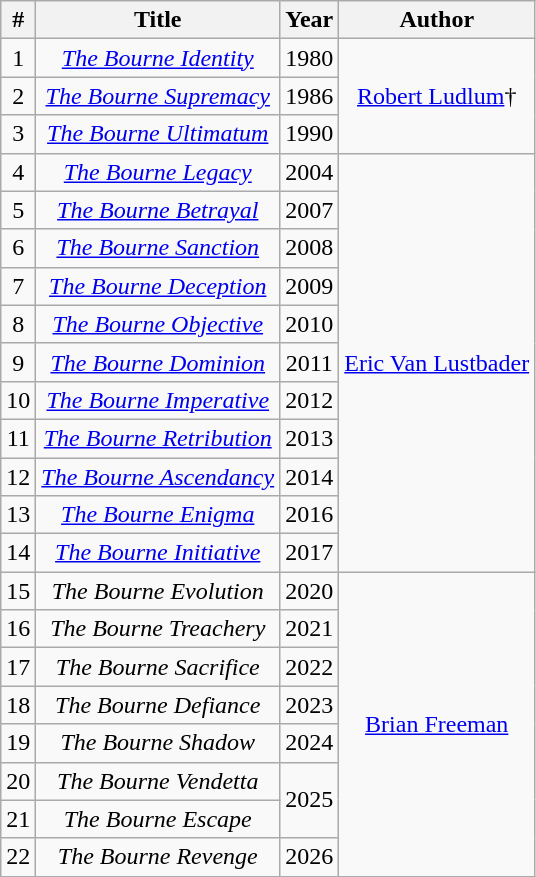<table class="wikitable" style="text-align:center">
<tr>
<th>#</th>
<th>Title</th>
<th>Year</th>
<th>Author</th>
</tr>
<tr>
<td>1</td>
<td><em><a href='#'>The Bourne Identity</a></em></td>
<td>1980</td>
<td rowspan="3"><a href='#'>Robert Ludlum</a>†</td>
</tr>
<tr>
<td>2</td>
<td><em><a href='#'>The Bourne Supremacy</a></em></td>
<td>1986</td>
</tr>
<tr>
<td>3</td>
<td><em><a href='#'>The Bourne Ultimatum</a></em></td>
<td>1990</td>
</tr>
<tr>
<td>4</td>
<td><em><a href='#'>The Bourne Legacy</a></em></td>
<td>2004</td>
<td rowspan="11"><a href='#'>Eric Van Lustbader</a></td>
</tr>
<tr>
<td>5</td>
<td><em><a href='#'>The Bourne Betrayal</a></em></td>
<td>2007</td>
</tr>
<tr>
<td>6</td>
<td><em><a href='#'>The Bourne Sanction</a></em></td>
<td>2008</td>
</tr>
<tr>
<td>7</td>
<td><em><a href='#'>The Bourne Deception</a></em></td>
<td>2009</td>
</tr>
<tr>
<td>8</td>
<td><em><a href='#'>The Bourne Objective</a></em></td>
<td>2010</td>
</tr>
<tr>
<td>9</td>
<td><em><a href='#'>The Bourne Dominion</a></em></td>
<td>2011</td>
</tr>
<tr>
<td>10</td>
<td><em><a href='#'>The Bourne Imperative</a></em></td>
<td>2012</td>
</tr>
<tr>
<td>11</td>
<td><em><a href='#'>The Bourne Retribution</a></em></td>
<td>2013</td>
</tr>
<tr>
<td>12</td>
<td><em><a href='#'>The Bourne Ascendancy</a></em></td>
<td>2014</td>
</tr>
<tr>
<td>13</td>
<td><em><a href='#'>The Bourne Enigma</a></em></td>
<td>2016</td>
</tr>
<tr>
<td>14</td>
<td><em><a href='#'>The Bourne Initiative</a></em></td>
<td>2017</td>
</tr>
<tr>
<td>15</td>
<td><em>The Bourne Evolution</em></td>
<td>2020</td>
<td rowspan="8"><a href='#'>Brian Freeman</a></td>
</tr>
<tr>
<td>16</td>
<td><em>The Bourne Treachery</em></td>
<td>2021</td>
</tr>
<tr>
<td>17</td>
<td><em>The Bourne Sacrifice</em></td>
<td>2022</td>
</tr>
<tr>
<td>18</td>
<td><em>The Bourne Defiance</em></td>
<td>2023</td>
</tr>
<tr>
<td>19</td>
<td><em>The Bourne Shadow</em></td>
<td>2024</td>
</tr>
<tr>
<td>20</td>
<td><em>The Bourne Vendetta</em></td>
<td rowspan="2">2025</td>
</tr>
<tr>
<td>21</td>
<td><em>The Bourne Escape</em></td>
</tr>
<tr>
<td>22</td>
<td><em>The Bourne Revenge</em></td>
<td>2026</td>
</tr>
</table>
